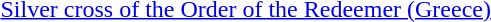<table>
<tr>
<td rowspan=2 style="width:60px; vertical-align:top;"></td>
<td><a href='#'>Silver cross of the Order of the Redeemer (Greece)</a></td>
</tr>
<tr>
<td></td>
</tr>
</table>
